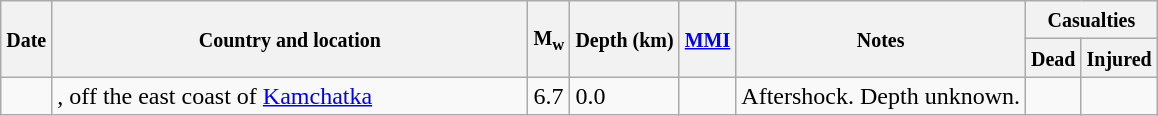<table class="wikitable sortable sort-under" style="border:1px black; margin-left:1em;">
<tr>
<th rowspan="2"><small>Date</small></th>
<th rowspan="2" style="width: 310px"><small>Country and location</small></th>
<th rowspan="2"><small>M<sub>w</sub></small></th>
<th rowspan="2"><small>Depth (km)</small></th>
<th rowspan="2"><small><a href='#'>MMI</a></small></th>
<th rowspan="2" class="unsortable"><small>Notes</small></th>
<th colspan="2"><small>Casualties</small></th>
</tr>
<tr>
<th><small>Dead</small></th>
<th><small>Injured</small></th>
</tr>
<tr>
<td></td>
<td>, off the east coast of <a href='#'>Kamchatka</a></td>
<td>6.7</td>
<td>0.0</td>
<td></td>
<td>Aftershock. Depth unknown.</td>
<td></td>
<td></td>
</tr>
</table>
